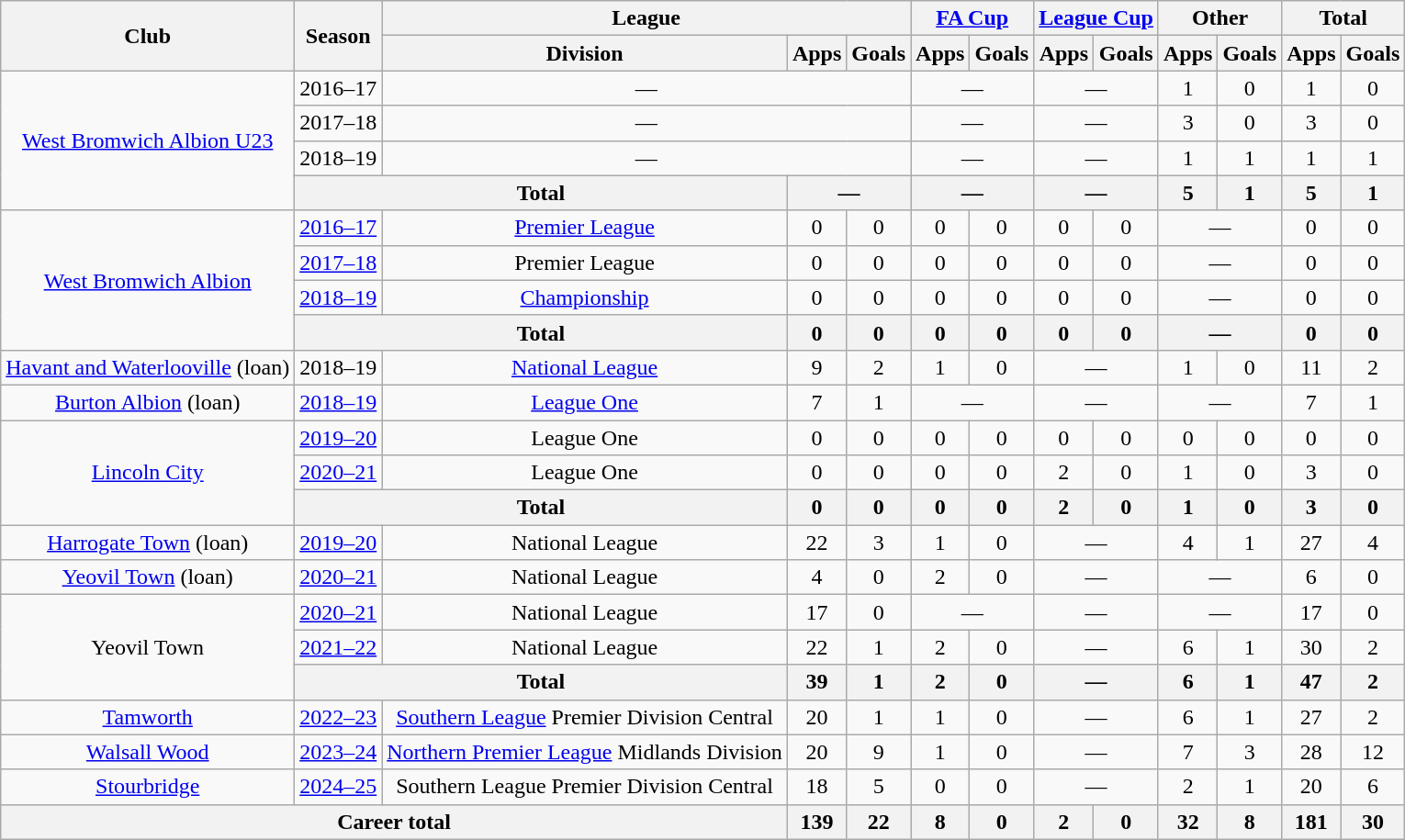<table class=wikitable style=text-align:center>
<tr>
<th rowspan=2>Club</th>
<th rowspan=2>Season</th>
<th colspan=3>League</th>
<th colspan=2><a href='#'>FA Cup</a></th>
<th colspan=2><a href='#'>League Cup</a></th>
<th colspan=2>Other</th>
<th colspan=2>Total</th>
</tr>
<tr>
<th>Division</th>
<th>Apps</th>
<th>Goals</th>
<th>Apps</th>
<th>Goals</th>
<th>Apps</th>
<th>Goals</th>
<th>Apps</th>
<th>Goals</th>
<th>Apps</th>
<th>Goals</th>
</tr>
<tr>
<td rowspan=4><a href='#'>West Bromwich Albion U23</a></td>
<td>2016–17</td>
<td colspan=3>—</td>
<td colspan=2>—</td>
<td colspan=2>—</td>
<td>1</td>
<td>0</td>
<td>1</td>
<td>0</td>
</tr>
<tr>
<td>2017–18</td>
<td colspan=3>—</td>
<td colspan=2>—</td>
<td colspan=2>—</td>
<td>3</td>
<td>0</td>
<td>3</td>
<td>0</td>
</tr>
<tr>
<td>2018–19</td>
<td colspan=3>—</td>
<td colspan=2>—</td>
<td colspan=2>—</td>
<td>1</td>
<td>1</td>
<td>1</td>
<td>1</td>
</tr>
<tr>
<th colspan=2>Total</th>
<th colspan=2>—</th>
<th colspan=2>—</th>
<th colspan=2>—</th>
<th>5</th>
<th>1</th>
<th>5</th>
<th>1</th>
</tr>
<tr>
<td rowspan=4><a href='#'>West Bromwich Albion</a></td>
<td><a href='#'>2016–17</a></td>
<td><a href='#'>Premier League</a></td>
<td>0</td>
<td>0</td>
<td>0</td>
<td>0</td>
<td>0</td>
<td>0</td>
<td colspan=2>—</td>
<td>0</td>
<td>0</td>
</tr>
<tr>
<td><a href='#'>2017–18</a></td>
<td>Premier League</td>
<td>0</td>
<td>0</td>
<td>0</td>
<td>0</td>
<td>0</td>
<td>0</td>
<td colspan=2>—</td>
<td>0</td>
<td>0</td>
</tr>
<tr>
<td><a href='#'>2018–19</a></td>
<td><a href='#'>Championship</a></td>
<td>0</td>
<td>0</td>
<td>0</td>
<td>0</td>
<td>0</td>
<td>0</td>
<td colspan=2>—</td>
<td>0</td>
<td>0</td>
</tr>
<tr>
<th colspan=2>Total</th>
<th>0</th>
<th>0</th>
<th>0</th>
<th>0</th>
<th>0</th>
<th>0</th>
<th colspan=2>—</th>
<th>0</th>
<th>0</th>
</tr>
<tr>
<td><a href='#'>Havant and Waterlooville</a> (loan)</td>
<td>2018–19</td>
<td><a href='#'>National League</a></td>
<td>9</td>
<td>2</td>
<td>1</td>
<td>0</td>
<td colspan=2>—</td>
<td>1</td>
<td>0</td>
<td>11</td>
<td>2</td>
</tr>
<tr>
<td><a href='#'>Burton Albion</a> (loan)</td>
<td><a href='#'>2018–19</a></td>
<td><a href='#'>League One</a></td>
<td>7</td>
<td>1</td>
<td colspan=2>—</td>
<td colspan=2>—</td>
<td colspan=2>—</td>
<td>7</td>
<td>1</td>
</tr>
<tr>
<td rowspan=3><a href='#'>Lincoln City</a></td>
<td><a href='#'>2019–20</a></td>
<td>League One</td>
<td>0</td>
<td>0</td>
<td>0</td>
<td>0</td>
<td>0</td>
<td>0</td>
<td>0</td>
<td>0</td>
<td>0</td>
<td>0</td>
</tr>
<tr>
<td><a href='#'>2020–21</a></td>
<td>League One</td>
<td>0</td>
<td>0</td>
<td>0</td>
<td>0</td>
<td>2</td>
<td>0</td>
<td>1</td>
<td>0</td>
<td>3</td>
<td>0</td>
</tr>
<tr>
<th colspan="2">Total</th>
<th>0</th>
<th>0</th>
<th>0</th>
<th>0</th>
<th>2</th>
<th>0</th>
<th>1</th>
<th>0</th>
<th>3</th>
<th>0</th>
</tr>
<tr>
<td><a href='#'>Harrogate Town</a> (loan)</td>
<td><a href='#'>2019–20</a></td>
<td>National League</td>
<td>22</td>
<td>3</td>
<td>1</td>
<td>0</td>
<td colspan=2>—</td>
<td>4</td>
<td>1</td>
<td>27</td>
<td>4</td>
</tr>
<tr>
<td><a href='#'>Yeovil Town</a> (loan)</td>
<td><a href='#'>2020–21</a></td>
<td>National League</td>
<td>4</td>
<td>0</td>
<td>2</td>
<td>0</td>
<td colspan=2>—</td>
<td colspan=2>—</td>
<td>6</td>
<td>0</td>
</tr>
<tr>
<td rowspan=3>Yeovil Town</td>
<td><a href='#'>2020–21</a></td>
<td>National League</td>
<td>17</td>
<td>0</td>
<td colspan=2>—</td>
<td colspan=2>—</td>
<td colspan=2>—</td>
<td>17</td>
<td>0</td>
</tr>
<tr>
<td><a href='#'>2021–22</a></td>
<td>National League</td>
<td>22</td>
<td>1</td>
<td>2</td>
<td>0</td>
<td colspan=2>—</td>
<td>6</td>
<td>1</td>
<td>30</td>
<td>2</td>
</tr>
<tr>
<th colspan=2>Total</th>
<th>39</th>
<th>1</th>
<th>2</th>
<th>0</th>
<th colspan=2>—</th>
<th>6</th>
<th>1</th>
<th>47</th>
<th>2</th>
</tr>
<tr>
<td><a href='#'>Tamworth</a></td>
<td><a href='#'>2022–23</a></td>
<td><a href='#'>Southern League</a> Premier Division Central</td>
<td>20</td>
<td>1</td>
<td>1</td>
<td>0</td>
<td colspan="2">—</td>
<td>6</td>
<td>1</td>
<td>27</td>
<td>2</td>
</tr>
<tr>
<td><a href='#'>Walsall Wood</a></td>
<td><a href='#'>2023–24</a></td>
<td><a href='#'>Northern Premier League</a> Midlands Division</td>
<td>20</td>
<td>9</td>
<td>1</td>
<td>0</td>
<td colspan="2">—</td>
<td>7</td>
<td>3</td>
<td>28</td>
<td>12</td>
</tr>
<tr>
<td><a href='#'>Stourbridge</a></td>
<td><a href='#'>2024–25</a></td>
<td>Southern League Premier Division Central</td>
<td>18</td>
<td>5</td>
<td>0</td>
<td>0</td>
<td colspan="2">—</td>
<td>2</td>
<td>1</td>
<td>20</td>
<td>6</td>
</tr>
<tr>
<th colspan="3">Career total</th>
<th>139</th>
<th>22</th>
<th>8</th>
<th>0</th>
<th>2</th>
<th>0</th>
<th>32</th>
<th>8</th>
<th>181</th>
<th>30</th>
</tr>
</table>
